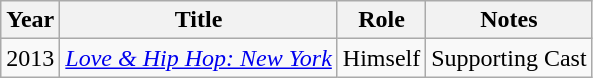<table class="wikitable sortable">
<tr>
<th>Year</th>
<th>Title</th>
<th>Role</th>
<th>Notes</th>
</tr>
<tr>
<td>2013</td>
<td><em><a href='#'>Love & Hip Hop: New York</a></em></td>
<td>Himself</td>
<td>Supporting Cast</td>
</tr>
</table>
